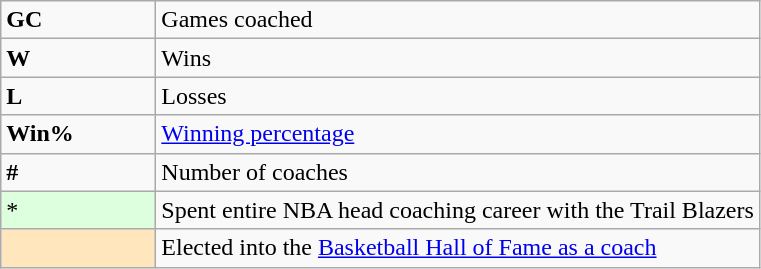<table class="wikitable">
<tr>
<td><strong>GC</strong></td>
<td>Games coached</td>
</tr>
<tr>
<td><strong>W</strong></td>
<td>Wins</td>
</tr>
<tr>
<td><strong>L</strong></td>
<td>Losses</td>
</tr>
<tr>
<td><strong>Win%</strong></td>
<td><a href='#'>Winning percentage</a></td>
</tr>
<tr>
<td><strong>#</strong></td>
<td>Number of coaches</td>
</tr>
<tr>
<td style="background-color:#ddffdd; width:6em">*</td>
<td>Spent entire NBA head coaching career with the Trail Blazers</td>
</tr>
<tr>
<td style="background-color:#FFE6BD; width:6em"></td>
<td>Elected into the <a href='#'>Basketball Hall of Fame as a coach</a></td>
</tr>
</table>
